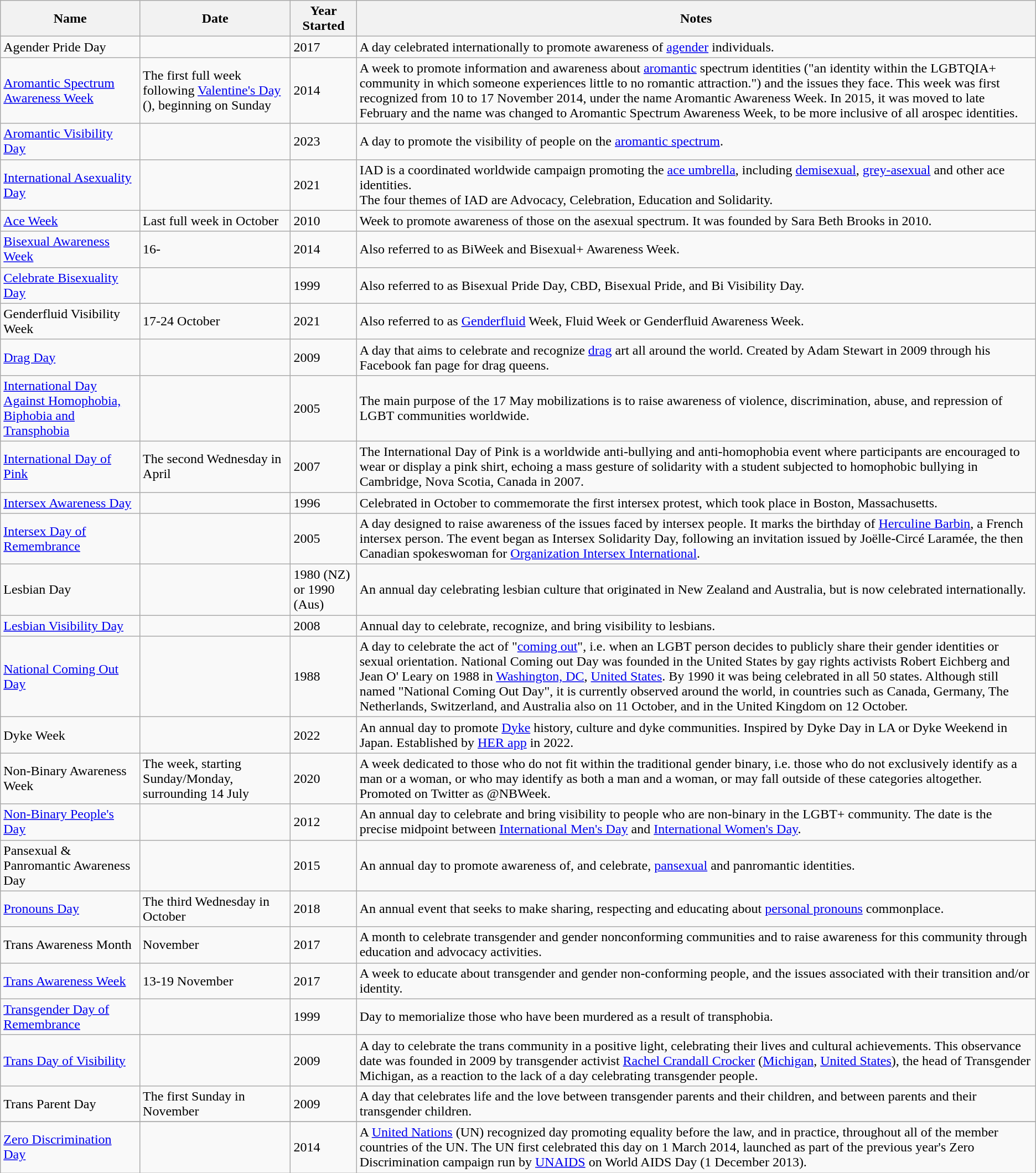<table class="wikitable sortable">
<tr>
<th>Name</th>
<th>Date</th>
<th>Year Started</th>
<th>Notes</th>
</tr>
<tr>
<td>Agender Pride Day</td>
<td></td>
<td>2017</td>
<td>A day celebrated internationally to promote awareness of <a href='#'>agender</a> individuals.</td>
</tr>
<tr>
<td><a href='#'>Aromantic Spectrum Awareness Week</a></td>
<td>The first full week following <a href='#'>Valentine's Day</a> (), beginning on Sunday</td>
<td>2014</td>
<td>A week to promote information and awareness about <a href='#'>aromantic</a> spectrum identities ("an identity within the LGBTQIA+ community in which someone experiences little to no romantic attraction.") and the issues they face. This week was first recognized from 10 to 17 November 2014, under the name Aromantic Awareness Week. In 2015, it was moved to late February and the name was changed to Aromantic Spectrum Awareness Week, to be more inclusive of all arospec identities.</td>
</tr>
<tr>
<td><a href='#'>Aromantic Visibility Day</a></td>
<td></td>
<td>2023</td>
<td>A day to promote the visibility of people on the <a href='#'>aromantic spectrum</a>.</td>
</tr>
<tr>
<td><a href='#'>International Asexuality Day</a></td>
<td></td>
<td>2021</td>
<td>IAD is a coordinated worldwide campaign promoting the <a href='#'>ace umbrella</a>, including <a href='#'>demisexual</a>, <a href='#'>grey-asexual</a> and other ace identities.<br>The four themes of IAD are Advocacy, Celebration, Education and Solidarity.</td>
</tr>
<tr>
<td><a href='#'>Ace Week</a></td>
<td>Last full week in October</td>
<td>2010</td>
<td>Week to promote awareness of those on the asexual spectrum. It was founded by Sara Beth Brooks in 2010.</td>
</tr>
<tr>
<td><a href='#'>Bisexual Awareness Week</a></td>
<td>16-</td>
<td>2014</td>
<td>Also referred to as BiWeek and Bisexual+ Awareness Week.</td>
</tr>
<tr>
<td><a href='#'>Celebrate Bisexuality Day</a></td>
<td></td>
<td>1999</td>
<td>Also referred to as Bisexual Pride Day, CBD, Bisexual Pride, and Bi Visibility Day.</td>
</tr>
<tr>
<td>Genderfluid Visibility Week</td>
<td>17-24 October</td>
<td>2021</td>
<td>Also referred to as <a href='#'>Genderfluid</a> Week, Fluid Week or Genderfluid Awareness Week.</td>
</tr>
<tr>
<td><a href='#'>Drag Day</a></td>
<td></td>
<td>2009</td>
<td>A day that aims to celebrate and recognize <a href='#'>drag</a> art all around the world. Created by Adam Stewart in 2009 through his Facebook fan page for drag queens.</td>
</tr>
<tr>
<td><a href='#'>International Day Against Homophobia, Biphobia and Transphobia</a></td>
<td></td>
<td>2005</td>
<td>The main purpose of the 17 May mobilizations is to raise awareness of violence, discrimination, abuse, and repression of LGBT communities worldwide.</td>
</tr>
<tr>
<td><a href='#'>International Day of Pink</a></td>
<td>The second Wednesday in April</td>
<td>2007</td>
<td>The International Day of Pink is a worldwide anti-bullying and anti-homophobia event where participants are encouraged to wear or display a pink shirt, echoing a mass gesture of solidarity with a student subjected to homophobic bullying in Cambridge, Nova Scotia, Canada in 2007.</td>
</tr>
<tr>
<td><a href='#'>Intersex Awareness Day</a></td>
<td></td>
<td>1996</td>
<td>Celebrated in October to commemorate the first intersex protest, which took place in Boston, Massachusetts.</td>
</tr>
<tr>
<td><a href='#'>Intersex Day of Remembrance</a></td>
<td></td>
<td>2005</td>
<td>A day designed to raise awareness of the issues faced by intersex people. It marks the birthday of <a href='#'>Herculine Barbin</a>, a French intersex person. The event began as Intersex Solidarity Day, following an invitation issued by Joëlle-Circé Laramée, the then Canadian spokeswoman for <a href='#'>Organization Intersex International</a>.</td>
</tr>
<tr>
<td>Lesbian Day</td>
<td></td>
<td>1980 (NZ) or 1990 (Aus)</td>
<td>An annual day celebrating lesbian culture that originated in New Zealand and Australia, but is now celebrated internationally.</td>
</tr>
<tr>
<td><a href='#'>Lesbian Visibility Day</a></td>
<td></td>
<td>2008</td>
<td>Annual day to celebrate, recognize, and bring visibility to lesbians.</td>
</tr>
<tr>
<td><a href='#'>National Coming Out Day</a></td>
<td></td>
<td>1988</td>
<td>A day to celebrate the act of "<a href='#'>coming out</a>", i.e. when an LGBT person decides to publicly share their gender identities or sexual orientation. National Coming out Day was founded in the United States by gay rights activists Robert Eichberg and Jean O' Leary on 1988 in <a href='#'>Washington, DC</a>, <a href='#'>United States</a>. By 1990 it was being celebrated in all 50 states. Although still named "National Coming Out Day", it is currently observed around the world, in countries such as Canada, Germany, The Netherlands, Switzerland, and Australia also on 11 October, and in the United Kingdom on 12 October.</td>
</tr>
<tr>
<td>Dyke Week</td>
<td></td>
<td>2022</td>
<td>An annual day to promote <a href='#'>Dyke</a> history, culture and dyke communities. Inspired by Dyke Day in LA or Dyke Weekend in Japan. Established by <a href='#'>HER app</a> in 2022.</td>
</tr>
<tr>
<td>Non-Binary Awareness Week</td>
<td>The week, starting Sunday/Monday, surrounding 14 July</td>
<td>2020</td>
<td>A week dedicated to those who do not fit within the traditional gender binary, i.e. those who do not exclusively identify as a man or a woman, or who may identify as both a man and a woman, or may fall outside of these categories altogether. Promoted on Twitter as @NBWeek.</td>
</tr>
<tr>
<td><a href='#'>Non-Binary People's Day</a></td>
<td></td>
<td>2012</td>
<td>An annual day to celebrate and bring visibility to people who are non-binary in the LGBT+ community. The date is the precise midpoint between <a href='#'>International Men's Day</a> and <a href='#'>International Women's Day</a>.</td>
</tr>
<tr>
<td>Pansexual & Panromantic Awareness Day</td>
<td></td>
<td>2015</td>
<td>An annual day to promote awareness of, and celebrate, <a href='#'>pansexual</a> and panromantic identities.</td>
</tr>
<tr>
<td><a href='#'>Pronouns Day</a></td>
<td>The third Wednesday in October</td>
<td>2018</td>
<td>An annual event that seeks to make sharing, respecting and educating about <a href='#'>personal pronouns</a> commonplace.</td>
</tr>
<tr>
<td>Trans Awareness Month</td>
<td>November</td>
<td>2017</td>
<td>A month to celebrate transgender and gender nonconforming communities and to raise awareness for this community through education and advocacy activities.</td>
</tr>
<tr>
<td><a href='#'>Trans Awareness Week</a></td>
<td>13-19 November</td>
<td>2017</td>
<td>A week to educate about transgender and gender non-conforming people, and the issues associated with their transition and/or identity.</td>
</tr>
<tr>
<td><a href='#'>Transgender Day of Remembrance</a></td>
<td></td>
<td>1999</td>
<td>Day to memorialize those who have been murdered as a result of transphobia.</td>
</tr>
<tr>
<td><a href='#'>Trans Day of Visibility</a></td>
<td></td>
<td>2009</td>
<td>A day to celebrate the trans community in a positive light, celebrating their lives and cultural achievements. This observance date was founded in 2009 by transgender activist <a href='#'>Rachel Crandall Crocker</a> (<a href='#'>Michigan</a>, <a href='#'>United States</a>), the head of Transgender Michigan, as a reaction to the lack of a day celebrating transgender people.</td>
</tr>
<tr>
<td>Trans Parent Day</td>
<td>The first Sunday in November</td>
<td>2009</td>
<td>A day that celebrates life and the love between transgender parents and their children, and between parents and their transgender children.</td>
</tr>
<tr>
</tr>
<tr>
<td><a href='#'>Zero Discrimination Day</a></td>
<td></td>
<td>2014</td>
<td>A <a href='#'>United Nations</a> (UN) recognized day promoting equality before the law, and in practice, throughout all of the member countries of the UN. The UN first celebrated this day on 1 March 2014, launched as part of the previous year's Zero Discrimination campaign run by <a href='#'>UNAIDS</a> on World AIDS Day (1 December 2013).</td>
</tr>
</table>
